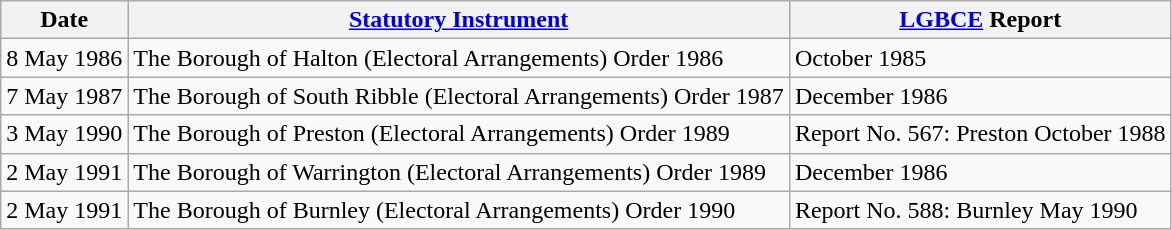<table class="wikitable sortable">
<tr>
<th>Date</th>
<th><a href='#'>Statutory Instrument</a></th>
<th><a href='#'>LGBCE</a> Report</th>
</tr>
<tr>
<td>8 May 1986</td>
<td>The Borough of Halton (Electoral Arrangements) Order 1986</td>
<td> October 1985</td>
</tr>
<tr>
<td>7 May 1987</td>
<td>The Borough of South Ribble (Electoral Arrangements) Order 1987</td>
<td> December 1986</td>
</tr>
<tr>
<td>3 May 1990</td>
<td>The Borough of Preston (Electoral Arrangements) Order 1989</td>
<td>Report No. 567: Preston October 1988</td>
</tr>
<tr>
<td>2 May 1991</td>
<td>The Borough of Warrington (Electoral Arrangements) Order 1989</td>
<td> December 1986</td>
</tr>
<tr>
<td>2 May 1991</td>
<td>The Borough of Burnley (Electoral Arrangements) Order 1990</td>
<td>Report No. 588: Burnley May 1990</td>
</tr>
</table>
